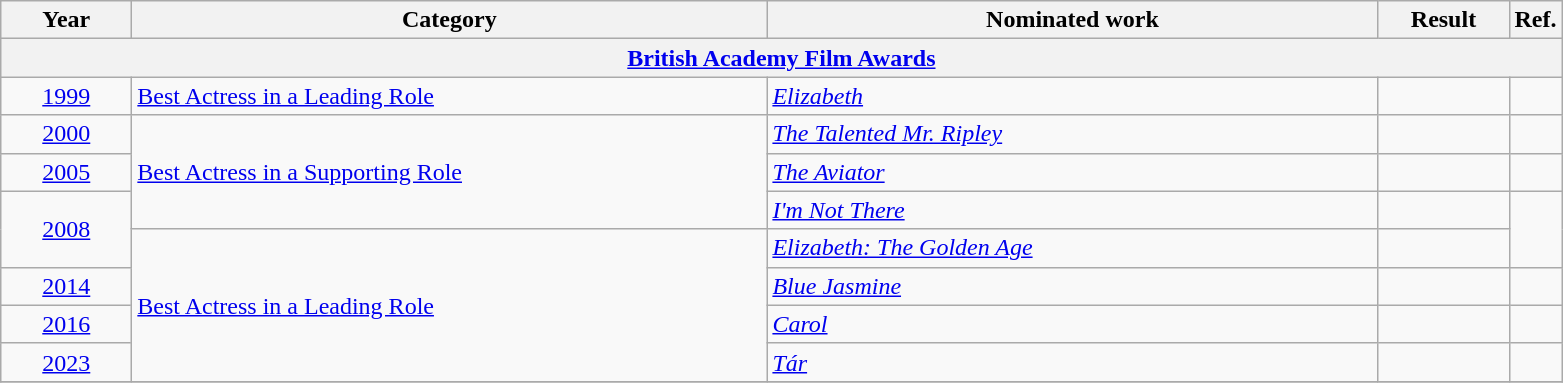<table class=wikitable>
<tr>
<th scope="col" style="width:5em;">Year</th>
<th scope="col" style="width:26em;">Category</th>
<th scope="col" style="width:25em;">Nominated work</th>
<th scope="col" style="width:5em;">Result</th>
<th>Ref.</th>
</tr>
<tr>
<th colspan=5><a href='#'>British Academy Film Awards</a></th>
</tr>
<tr>
<td style="text-align:center;"><a href='#'>1999</a></td>
<td><a href='#'>Best Actress in a Leading Role</a></td>
<td><em><a href='#'>Elizabeth</a></em></td>
<td></td>
<td style="text-align:center;"></td>
</tr>
<tr>
<td style="text-align:center;"><a href='#'>2000</a></td>
<td rowspan="3"><a href='#'>Best Actress in a Supporting Role</a></td>
<td><em><a href='#'>The Talented Mr. Ripley</a></em></td>
<td></td>
<td style="text-align:center;"></td>
</tr>
<tr>
<td style="text-align:center;"><a href='#'>2005</a></td>
<td><em><a href='#'>The Aviator</a></em></td>
<td></td>
<td style="text-align:center;"></td>
</tr>
<tr>
<td rowspan="2", style="text-align:center;"><a href='#'>2008</a></td>
<td><em><a href='#'>I'm Not There</a></em></td>
<td></td>
<td rowspan="2" style="text-align:center;"></td>
</tr>
<tr>
<td rowspan="4"><a href='#'>Best Actress in a Leading Role</a></td>
<td><em><a href='#'>Elizabeth: The Golden Age</a></em></td>
<td></td>
</tr>
<tr>
<td style="text-align:center;"><a href='#'>2014</a></td>
<td><em><a href='#'>Blue Jasmine</a></em></td>
<td></td>
<td style="text-align:center;"></td>
</tr>
<tr>
<td style="text-align:center;"><a href='#'>2016</a></td>
<td><em><a href='#'>Carol</a></em></td>
<td></td>
<td style="text-align:center;"></td>
</tr>
<tr>
<td style="text-align:center;"><a href='#'>2023</a></td>
<td><em><a href='#'>Tár</a></em></td>
<td></td>
<td style="text-align:center;"></td>
</tr>
<tr>
</tr>
</table>
